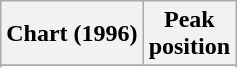<table class="wikitable plainrowheaders" style="text-align:center">
<tr>
<th>Chart (1996)</th>
<th>Peak<br>position</th>
</tr>
<tr>
</tr>
<tr>
</tr>
</table>
